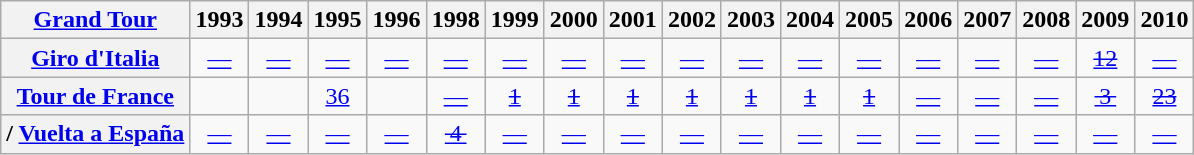<table class="wikitable plainrowheaders">
<tr>
<th scope="col"><a href='#'>Grand Tour</a></th>
<th scope="col">1993</th>
<th scope="col">1994</th>
<th scope="col">1995</th>
<th scope="col">1996</th>
<th scope="col">1998</th>
<th scope="col">1999</th>
<th scope="col">2000</th>
<th scope="col">2001</th>
<th scope="col">2002</th>
<th scope="col">2003</th>
<th scope="col">2004</th>
<th scope="col">2005</th>
<th scope="col">2006</th>
<th scope="col">2007</th>
<th scope="col">2008</th>
<th scope="col">2009</th>
<th scope="col">2010</th>
</tr>
<tr style="text-align:center;">
<th scope="row"> <a href='#'>Giro d'Italia</a></th>
<td><a href='#'>—</a></td>
<td><a href='#'>—</a></td>
<td><a href='#'>—</a></td>
<td><a href='#'>—</a></td>
<td><a href='#'>—</a></td>
<td><a href='#'>—</a></td>
<td><a href='#'>—</a></td>
<td><a href='#'>—</a></td>
<td><a href='#'>—</a></td>
<td><a href='#'>—</a></td>
<td><a href='#'>—</a></td>
<td><a href='#'>—</a></td>
<td><a href='#'>—</a></td>
<td><a href='#'>—</a></td>
<td><a href='#'>—</a></td>
<td><a href='#'><s>12</s></a></td>
<td><a href='#'>—</a></td>
</tr>
<tr style="text-align:center;">
<th scope="row"> <a href='#'>Tour de France</a></th>
<td><a href='#'></a></td>
<td><a href='#'></a></td>
<td><a href='#'>36</a></td>
<td><a href='#'></a></td>
<td><a href='#'>—</a></td>
<td><a href='#'><s>1</s></a></td>
<td><a href='#'><s>1</s></a></td>
<td><a href='#'><s>1</s></a></td>
<td><a href='#'><s>1</s></a></td>
<td><a href='#'><s>1</s></a></td>
<td><a href='#'><s>1</s></a></td>
<td><a href='#'><s>1</s></a></td>
<td><a href='#'>—</a></td>
<td><a href='#'>—</a></td>
<td><a href='#'>—</a></td>
<td><a href='#'><s> 3 </s></a></td>
<td><a href='#'><s>23</s></a></td>
</tr>
<tr style="text-align:center;">
<th scope="row">/ <a href='#'>Vuelta a España</a></th>
<td><a href='#'>—</a></td>
<td><a href='#'>—</a></td>
<td><a href='#'>—</a></td>
<td><a href='#'>—</a></td>
<td style="background:#dddff;"><a href='#'><s> 4 </s></a></td>
<td><a href='#'>—</a></td>
<td><a href='#'>—</a></td>
<td><a href='#'>—</a></td>
<td><a href='#'>—</a></td>
<td><a href='#'>—</a></td>
<td><a href='#'>—</a></td>
<td><a href='#'>—</a></td>
<td><a href='#'>—</a></td>
<td><a href='#'>—</a></td>
<td><a href='#'>—</a></td>
<td><a href='#'>—</a></td>
<td><a href='#'>—</a></td>
</tr>
</table>
